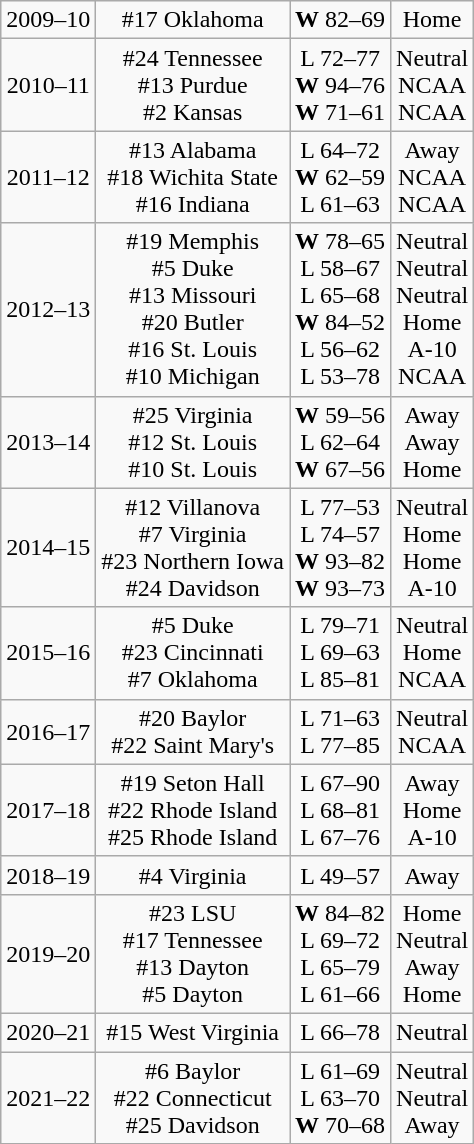<table class="wikitable" style="text-align:center">
<tr>
<td>2009–10</td>
<td>#17 Oklahoma</td>
<td><strong>W</strong> 82–69</td>
<td>Home</td>
</tr>
<tr>
<td>2010–11</td>
<td>#24 Tennessee<br>#13 Purdue<br>#2 Kansas</td>
<td>L 72–77<br><strong>W</strong> 94–76<br><strong>W</strong> 71–61</td>
<td>Neutral<br>NCAA<br>NCAA</td>
</tr>
<tr>
<td>2011–12</td>
<td>#13 Alabama<br>#18 Wichita State<br>#16 Indiana</td>
<td>L 64–72<br><strong>W</strong> 62–59<br>L 61–63</td>
<td>Away<br>NCAA<br>NCAA</td>
</tr>
<tr>
<td>2012–13</td>
<td>#19 Memphis<br>#5 Duke<br>#13 Missouri<br>#20 Butler<br>#16 St. Louis<br>#10 Michigan</td>
<td><strong>W</strong> 78–65<br>L 58–67<br>L 65–68<br><strong>W</strong> 84–52<br>L 56–62<br>L 53–78</td>
<td>Neutral<br>Neutral<br>Neutral<br>Home<br>A-10<br>NCAA</td>
</tr>
<tr>
<td>2013–14</td>
<td>#25 Virginia<br>#12 St. Louis<br>#10 St. Louis</td>
<td><strong>W</strong> 59–56<br>L 62–64<br><strong>W</strong> 67–56</td>
<td>Away<br>Away<br>Home</td>
</tr>
<tr>
<td>2014–15</td>
<td>#12 Villanova<br>#7 Virginia<br>#23 Northern Iowa<br>#24 Davidson</td>
<td>L 77–53<br>L 74–57<br><strong>W</strong> 93–82 <br><strong>W</strong> 93–73</td>
<td>Neutral<br>Home<br>Home<br>A-10</td>
</tr>
<tr>
<td>2015–16</td>
<td>#5 Duke<br>#23 Cincinnati<br>#7 Oklahoma</td>
<td>L 79–71<br>L 69–63<br>L 85–81<br></td>
<td>Neutral<br>Home<br>NCAA<br></td>
</tr>
<tr>
<td>2016–17</td>
<td>#20 Baylor<br>#22 Saint Mary's</td>
<td>L 71–63<br>L 77–85<br></td>
<td>Neutral<br>NCAA</td>
</tr>
<tr>
<td>2017–18</td>
<td>#19 Seton Hall<br>#22 Rhode Island<br>#25 Rhode Island</td>
<td>L 67–90<br>L 68–81<br>L 67–76</td>
<td>Away<br>Home<br>A-10</td>
</tr>
<tr>
<td>2018–19</td>
<td>#4 Virginia</td>
<td>L 49–57</td>
<td>Away</td>
</tr>
<tr>
<td>2019–20</td>
<td>#23 LSU<br>#17 Tennessee<br>#13 Dayton<br>#5 Dayton</td>
<td><strong>W</strong> 84–82<br>L 69–72<br>L 65–79<br>L 61–66</td>
<td>Home<br>Neutral<br>Away<br>Home</td>
</tr>
<tr>
<td>2020–21</td>
<td>#15 West Virginia</td>
<td>L 66–78</td>
<td>Neutral</td>
</tr>
<tr>
<td>2021–22</td>
<td>#6 Baylor<br>#22 Connecticut<br>#25 Davidson</td>
<td>L 61–69<br>L 63–70<br><strong>W</strong> 70–68</td>
<td>Neutral<br>Neutral<br>Away</td>
</tr>
</table>
